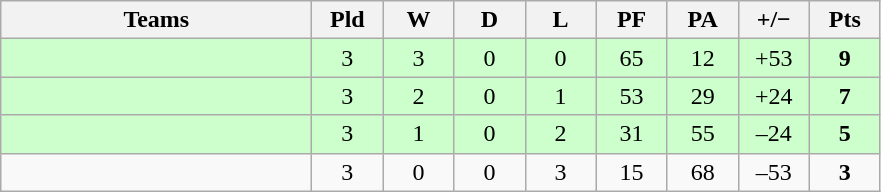<table class="wikitable" style="text-align: center;">
<tr>
<th width="200">Teams</th>
<th width="40">Pld</th>
<th width="40">W</th>
<th width="40">D</th>
<th width="40">L</th>
<th width="40">PF</th>
<th width="40">PA</th>
<th width="40">+/−</th>
<th width="40">Pts</th>
</tr>
<tr style="background:#cfc; width:20px;">
<td align=left></td>
<td>3</td>
<td>3</td>
<td>0</td>
<td>0</td>
<td>65</td>
<td>12</td>
<td>+53</td>
<td><strong>9</strong></td>
</tr>
<tr style="background:#cfc; width:20px;">
<td align=left></td>
<td>3</td>
<td>2</td>
<td>0</td>
<td>1</td>
<td>53</td>
<td>29</td>
<td>+24</td>
<td><strong>7</strong></td>
</tr>
<tr style="background:#cfc; width:20px;">
<td align=left></td>
<td>3</td>
<td>1</td>
<td>0</td>
<td>2</td>
<td>31</td>
<td>55</td>
<td>–24</td>
<td><strong>5</strong></td>
</tr>
<tr>
<td align=left></td>
<td>3</td>
<td>0</td>
<td>0</td>
<td>3</td>
<td>15</td>
<td>68</td>
<td>–53</td>
<td><strong>3</strong></td>
</tr>
</table>
